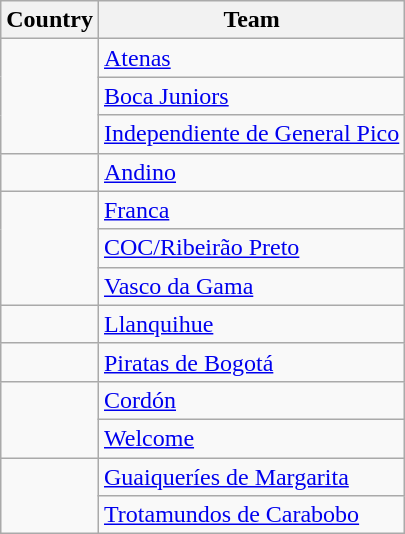<table class="wikitable">
<tr>
<th>Country</th>
<th>Team</th>
</tr>
<tr>
<td rowspan=3></td>
<td><a href='#'>Atenas</a></td>
</tr>
<tr>
<td><a href='#'>Boca Juniors</a></td>
</tr>
<tr>
<td><a href='#'>Independiente de General Pico</a></td>
</tr>
<tr>
<td></td>
<td><a href='#'>Andino</a></td>
</tr>
<tr>
<td rowspan=3></td>
<td><a href='#'>Franca</a></td>
</tr>
<tr>
<td><a href='#'>COC/Ribeirão Preto</a></td>
</tr>
<tr>
<td><a href='#'>Vasco da Gama</a></td>
</tr>
<tr>
<td></td>
<td><a href='#'>Llanquihue</a></td>
</tr>
<tr>
<td></td>
<td><a href='#'>Piratas de Bogotá</a></td>
</tr>
<tr>
<td rowspan=2></td>
<td><a href='#'>Cordón</a></td>
</tr>
<tr>
<td><a href='#'>Welcome</a></td>
</tr>
<tr>
<td rowspan=2></td>
<td><a href='#'>Guaiqueríes de Margarita</a></td>
</tr>
<tr>
<td><a href='#'>Trotamundos de Carabobo</a></td>
</tr>
</table>
